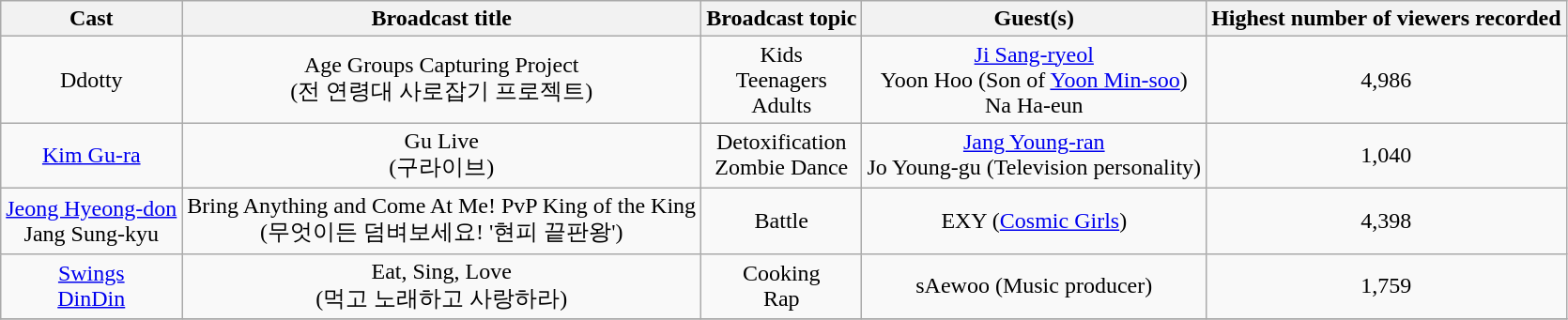<table class="wikitable" style="text-align:center">
<tr>
<th>Cast</th>
<th>Broadcast title</th>
<th>Broadcast topic</th>
<th>Guest(s)</th>
<th>Highest number of viewers recorded</th>
</tr>
<tr>
<td>Ddotty</td>
<td>Age Groups Capturing Project<br>(전 연령대 사로잡기 프로젝트)</td>
<td>Kids<br>Teenagers<br>Adults</td>
<td><a href='#'>Ji Sang-ryeol</a><br>Yoon Hoo (Son of <a href='#'>Yoon Min-soo</a>)<br>Na Ha-eun</td>
<td>4,986</td>
</tr>
<tr>
<td><a href='#'>Kim Gu-ra</a></td>
<td>Gu Live<br>(구라이브)</td>
<td>Detoxification<br>Zombie Dance</td>
<td><a href='#'>Jang Young-ran</a><br>Jo Young-gu (Television personality)</td>
<td>1,040</td>
</tr>
<tr>
<td><a href='#'>Jeong Hyeong-don</a><br>Jang Sung-kyu</td>
<td>Bring Anything and Come At Me! PvP King of the King<br>(무엇이든 덤벼보세요! '현피 끝판왕')</td>
<td>Battle</td>
<td>EXY (<a href='#'>Cosmic Girls</a>)</td>
<td>4,398</td>
</tr>
<tr>
<td><a href='#'>Swings</a><br><a href='#'>DinDin</a></td>
<td>Eat, Sing, Love<br>(먹고 노래하고 사랑하라)</td>
<td>Cooking<br>Rap</td>
<td>sAewoo (Music producer)</td>
<td>1,759</td>
</tr>
<tr>
</tr>
</table>
